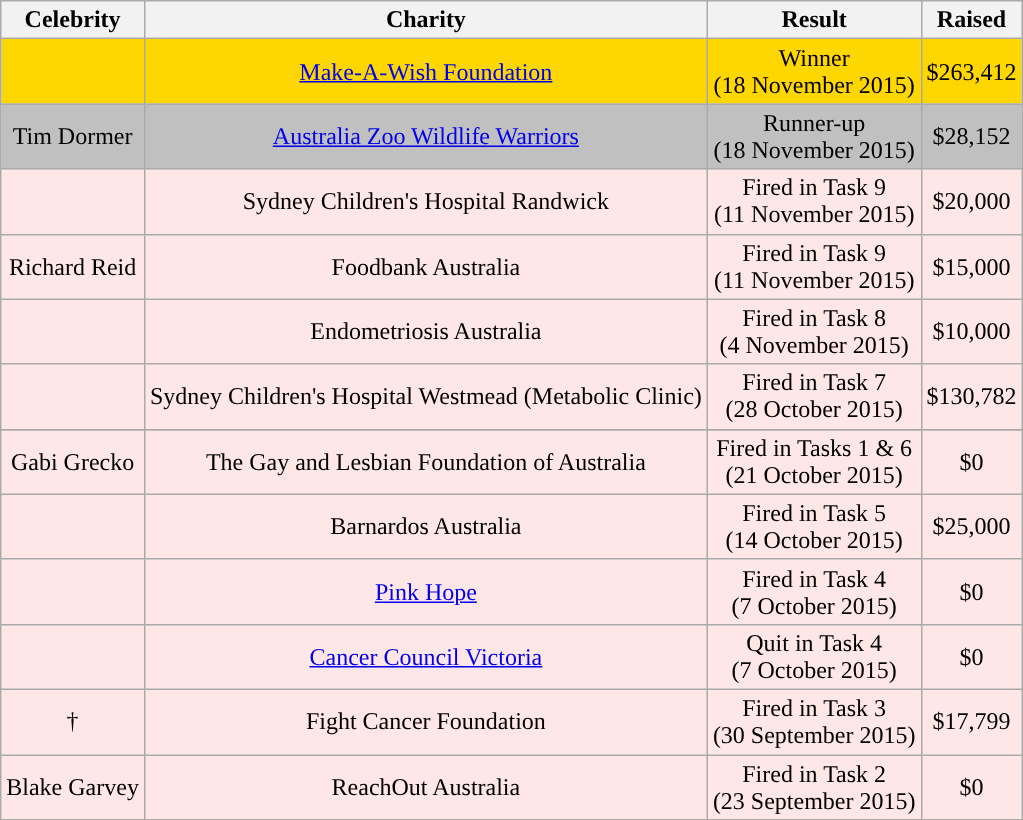<table class="wikitable" style="text-align:center;">
<tr>
<th>Celebrity</th>
<th>Charity</th>
<th>Result</th>
<th>Raised</th>
</tr>
<tr style="background:gold;">
<td></td>
<td><a href='#'>Make-A-Wish Foundation</a></td>
<td>Winner<br>(18 November 2015)</td>
<td>$263,412</td>
</tr>
<tr style="background:silver;">
<td>Tim Dormer</td>
<td><a href='#'>Australia Zoo Wildlife Warriors</a></td>
<td>Runner-up<br>(18 November 2015)</td>
<td>$28,152</td>
</tr>
<tr style="background:#ffe7e7;">
<td></td>
<td>Sydney Children's Hospital Randwick</td>
<td>Fired in Task 9<br>(11 November 2015)</td>
<td>$20,000</td>
</tr>
<tr style="background:#ffe7e7;">
<td>Richard Reid</td>
<td>Foodbank Australia</td>
<td>Fired in Task 9<br>(11 November 2015)</td>
<td>$15,000</td>
</tr>
<tr style="background:#ffe7e7;">
<td></td>
<td>Endometriosis Australia</td>
<td>Fired in Task 8<br>(4 November 2015)</td>
<td>$10,000</td>
</tr>
<tr style="background:#ffe7e7;">
<td></td>
<td>Sydney Children's Hospital Westmead (Metabolic Clinic)</td>
<td>Fired in Task 7<br>(28 October 2015)</td>
<td>$130,782</td>
</tr>
<tr>
</tr>
<tr style="background:#ffe7e7;">
<td>Gabi Grecko</td>
<td>The Gay and Lesbian Foundation of Australia</td>
<td>Fired in Tasks 1 & 6<br>(21 October 2015)</td>
<td>$0</td>
</tr>
<tr style="background:#ffe7e7;">
<td></td>
<td>Barnardos Australia</td>
<td>Fired in Task 5<br>(14 October 2015)</td>
<td>$25,000</td>
</tr>
<tr style="background:#ffe7e7;">
<td></td>
<td><a href='#'>Pink Hope</a></td>
<td>Fired in Task 4<br>(7 October 2015)</td>
<td>$0</td>
</tr>
<tr style="background:#ffe7e7;">
<td></td>
<td><a href='#'>Cancer Council Victoria</a></td>
<td>Quit in Task 4<br>(7 October 2015)</td>
<td>$0</td>
</tr>
<tr style="background:#ffe7e7;">
<td>†</td>
<td>Fight Cancer Foundation</td>
<td>Fired in Task 3<br>(30 September 2015)</td>
<td>$17,799</td>
</tr>
<tr style="background:#ffe7e7;">
<td>Blake Garvey</td>
<td>ReachOut Australia</td>
<td>Fired in Task 2<br>(23 September 2015)</td>
<td>$0</td>
</tr>
</table>
